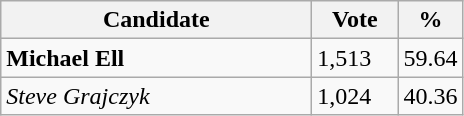<table class="wikitable">
<tr>
<th bgcolor="#DDDDFF" width="200px">Candidate</th>
<th bgcolor="#DDDDFF" width="50px">Vote</th>
<th bgcolor="#DDDDFF" width="30px">%</th>
</tr>
<tr>
<td><strong>Michael Ell</strong></td>
<td>1,513</td>
<td>59.64</td>
</tr>
<tr>
<td><em>Steve Grajczyk</em></td>
<td>1,024</td>
<td>40.36</td>
</tr>
</table>
